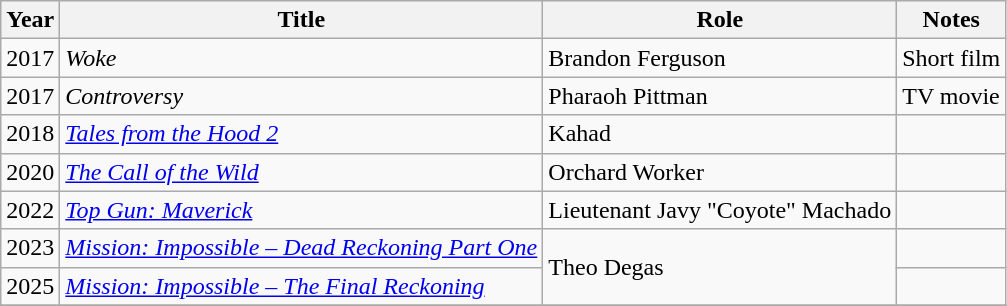<table class="wikitable">
<tr>
<th>Year</th>
<th>Title</th>
<th>Role</th>
<th>Notes</th>
</tr>
<tr>
<td>2017</td>
<td><em>Woke</em></td>
<td>Brandon Ferguson</td>
<td>Short film</td>
</tr>
<tr>
<td>2017</td>
<td><em>Controversy</em></td>
<td>Pharaoh Pittman</td>
<td>TV movie</td>
</tr>
<tr>
<td>2018</td>
<td><em><a href='#'>Tales from the Hood 2</a></em></td>
<td>Kahad</td>
<td></td>
</tr>
<tr>
<td>2020</td>
<td><em><a href='#'>The Call of the Wild</a></em></td>
<td>Orchard Worker</td>
<td></td>
</tr>
<tr>
<td>2022</td>
<td><em><a href='#'>Top Gun: Maverick</a></em></td>
<td>Lieutenant Javy "Coyote" Machado</td>
<td></td>
</tr>
<tr>
<td>2023</td>
<td><em><a href='#'>Mission: Impossible – Dead Reckoning Part One</a></em></td>
<td rowspan=2>Theo Degas</td>
<td></td>
</tr>
<tr>
<td>2025</td>
<td><em><a href='#'>Mission: Impossible – The Final Reckoning</a></em></td>
<td></td>
</tr>
<tr>
</tr>
</table>
